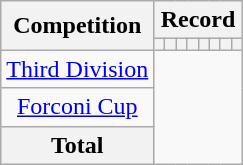<table class="wikitable" style="text-align: center">
<tr>
<th rowspan=2>Competition</th>
<th colspan=8>Record</th>
</tr>
<tr>
<th></th>
<th></th>
<th></th>
<th></th>
<th></th>
<th></th>
<th></th>
<th></th>
</tr>
<tr>
<td><a href='#'>Third Division</a><br></td>
</tr>
<tr>
<td><a href='#'>Forconi Cup</a><br></td>
</tr>
<tr>
<th>Total<br></th>
</tr>
</table>
